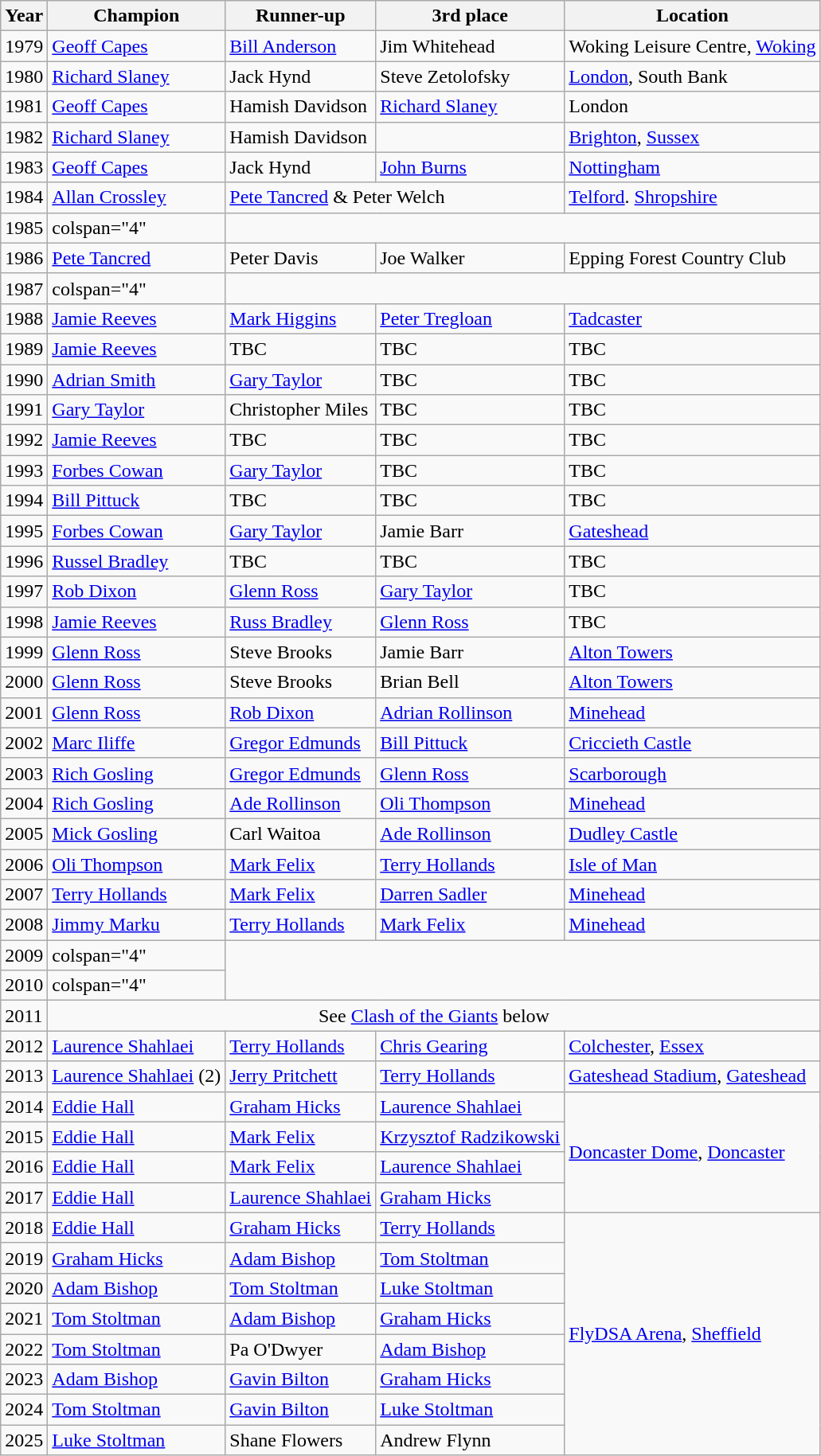<table class="wikitable">
<tr>
<th>Year</th>
<th>Champion</th>
<th>Runner-up</th>
<th>3rd place</th>
<th>Location</th>
</tr>
<tr>
<td>1979</td>
<td> <a href='#'>Geoff Capes</a></td>
<td> <a href='#'>Bill Anderson</a></td>
<td> Jim Whitehead</td>
<td>Woking Leisure Centre, <a href='#'>Woking</a></td>
</tr>
<tr>
<td>1980</td>
<td> <a href='#'>Richard Slaney</a></td>
<td> Jack Hynd</td>
<td> Steve Zetolofsky</td>
<td><a href='#'>London</a>, South Bank</td>
</tr>
<tr>
<td>1981</td>
<td> <a href='#'>Geoff Capes</a></td>
<td> Hamish Davidson</td>
<td> <a href='#'>Richard Slaney</a></td>
<td>London</td>
</tr>
<tr>
<td>1982</td>
<td> <a href='#'>Richard Slaney</a></td>
<td> Hamish Davidson</td>
<td></td>
<td><a href='#'>Brighton</a>, <a href='#'>Sussex</a></td>
</tr>
<tr>
<td>1983</td>
<td> <a href='#'>Geoff Capes</a></td>
<td> Jack Hynd</td>
<td> <a href='#'>John Burns</a></td>
<td><a href='#'>Nottingham</a></td>
</tr>
<tr>
<td>1984</td>
<td> <a href='#'>Allan Crossley</a></td>
<td colspan="2"> <a href='#'>Pete Tancred</a> &  Peter Welch</td>
<td><a href='#'>Telford</a>. <a href='#'>Shropshire</a></td>
</tr>
<tr>
<td>1985</td>
<td>colspan="4" </td>
</tr>
<tr>
<td>1986</td>
<td> <a href='#'>Pete Tancred</a></td>
<td> Peter Davis</td>
<td> Joe Walker</td>
<td>Epping Forest Country Club</td>
</tr>
<tr>
<td>1987</td>
<td>colspan="4" </td>
</tr>
<tr>
<td>1988</td>
<td> <a href='#'>Jamie Reeves</a></td>
<td> <a href='#'>Mark Higgins</a></td>
<td> <a href='#'>Peter Tregloan</a></td>
<td><a href='#'>Tadcaster</a></td>
</tr>
<tr>
<td>1989</td>
<td> <a href='#'>Jamie Reeves</a></td>
<td>TBC</td>
<td>TBC</td>
<td>TBC</td>
</tr>
<tr>
<td>1990</td>
<td> <a href='#'>Adrian Smith</a></td>
<td> <a href='#'>Gary Taylor</a></td>
<td>TBC</td>
<td>TBC</td>
</tr>
<tr>
<td>1991</td>
<td> <a href='#'>Gary Taylor</a></td>
<td> Christopher Miles</td>
<td>TBC</td>
<td>TBC</td>
</tr>
<tr>
<td>1992</td>
<td> <a href='#'>Jamie Reeves</a></td>
<td>TBC</td>
<td>TBC</td>
<td>TBC</td>
</tr>
<tr>
<td>1993</td>
<td> <a href='#'>Forbes Cowan</a></td>
<td> <a href='#'>Gary Taylor</a></td>
<td>TBC</td>
<td>TBC</td>
</tr>
<tr>
<td>1994</td>
<td> <a href='#'>Bill Pittuck</a></td>
<td>TBC</td>
<td>TBC</td>
<td>TBC</td>
</tr>
<tr>
<td>1995</td>
<td> <a href='#'>Forbes Cowan</a></td>
<td> <a href='#'>Gary Taylor</a></td>
<td> Jamie Barr</td>
<td><a href='#'>Gateshead</a></td>
</tr>
<tr>
<td>1996</td>
<td> <a href='#'>Russel Bradley</a></td>
<td>TBC</td>
<td>TBC</td>
<td>TBC</td>
</tr>
<tr>
<td>1997</td>
<td> <a href='#'>Rob Dixon</a></td>
<td> <a href='#'>Glenn Ross</a></td>
<td> <a href='#'>Gary Taylor</a></td>
<td>TBC</td>
</tr>
<tr>
<td>1998</td>
<td> <a href='#'>Jamie Reeves</a></td>
<td> <a href='#'>Russ Bradley</a></td>
<td> <a href='#'>Glenn Ross</a></td>
<td>TBC</td>
</tr>
<tr>
<td>1999</td>
<td> <a href='#'>Glenn Ross</a></td>
<td> Steve Brooks</td>
<td> Jamie Barr</td>
<td><a href='#'>Alton Towers</a></td>
</tr>
<tr>
<td>2000</td>
<td> <a href='#'>Glenn Ross</a></td>
<td> Steve Brooks</td>
<td> Brian Bell</td>
<td><a href='#'>Alton Towers</a></td>
</tr>
<tr>
<td>2001</td>
<td> <a href='#'>Glenn Ross</a></td>
<td> <a href='#'>Rob Dixon</a></td>
<td> <a href='#'>Adrian Rollinson</a></td>
<td><a href='#'>Minehead</a></td>
</tr>
<tr>
<td>2002</td>
<td> <a href='#'>Marc Iliffe</a></td>
<td> <a href='#'>Gregor Edmunds</a></td>
<td> <a href='#'>Bill Pittuck</a></td>
<td><a href='#'>Criccieth Castle</a></td>
</tr>
<tr>
<td>2003</td>
<td> <a href='#'>Rich Gosling</a></td>
<td> <a href='#'>Gregor Edmunds</a></td>
<td> <a href='#'>Glenn Ross</a></td>
<td><a href='#'>Scarborough</a></td>
</tr>
<tr>
<td>2004</td>
<td> <a href='#'>Rich Gosling</a></td>
<td> <a href='#'>Ade Rollinson</a></td>
<td> <a href='#'>Oli Thompson</a></td>
<td><a href='#'>Minehead</a></td>
</tr>
<tr>
<td>2005</td>
<td> <a href='#'>Mick Gosling</a></td>
<td> Carl Waitoa</td>
<td> <a href='#'>Ade Rollinson</a></td>
<td><a href='#'>Dudley Castle</a></td>
</tr>
<tr>
<td>2006</td>
<td> <a href='#'>Oli Thompson</a></td>
<td> <a href='#'>Mark Felix</a></td>
<td> <a href='#'>Terry Hollands</a></td>
<td><a href='#'>Isle of Man</a></td>
</tr>
<tr>
<td>2007</td>
<td> <a href='#'>Terry Hollands</a></td>
<td> <a href='#'>Mark Felix</a></td>
<td> <a href='#'>Darren Sadler</a></td>
<td><a href='#'>Minehead</a></td>
</tr>
<tr>
<td>2008</td>
<td> <a href='#'>Jimmy Marku</a></td>
<td> <a href='#'>Terry Hollands</a></td>
<td> <a href='#'>Mark Felix</a></td>
<td><a href='#'>Minehead</a></td>
</tr>
<tr>
<td>2009</td>
<td>colspan="4" </td>
</tr>
<tr>
<td>2010</td>
<td>colspan="4" </td>
</tr>
<tr>
<td>2011</td>
<td colspan="4" align=center>See <a href='#'>Clash of the Giants</a> below</td>
</tr>
<tr>
<td>2012</td>
<td> <a href='#'>Laurence Shahlaei</a></td>
<td> <a href='#'>Terry Hollands</a></td>
<td> <a href='#'>Chris Gearing</a></td>
<td><a href='#'>Colchester</a>, <a href='#'>Essex</a></td>
</tr>
<tr>
<td>2013</td>
<td> <a href='#'>Laurence Shahlaei</a> (2)</td>
<td> <a href='#'>Jerry Pritchett</a></td>
<td> <a href='#'>Terry Hollands</a></td>
<td><a href='#'>Gateshead Stadium</a>, <a href='#'>Gateshead</a></td>
</tr>
<tr>
<td>2014</td>
<td> <a href='#'>Eddie Hall</a></td>
<td> <a href='#'>Graham Hicks</a></td>
<td> <a href='#'>Laurence Shahlaei</a></td>
<td rowspan="4"><a href='#'>Doncaster Dome</a>, <a href='#'>Doncaster</a></td>
</tr>
<tr>
<td>2015</td>
<td> <a href='#'>Eddie Hall</a></td>
<td> <a href='#'>Mark Felix</a></td>
<td> <a href='#'>Krzysztof Radzikowski</a></td>
</tr>
<tr>
<td>2016</td>
<td> <a href='#'>Eddie Hall</a></td>
<td> <a href='#'>Mark Felix</a></td>
<td> <a href='#'>Laurence Shahlaei</a></td>
</tr>
<tr>
<td>2017</td>
<td> <a href='#'>Eddie Hall</a></td>
<td> <a href='#'>Laurence Shahlaei</a></td>
<td> <a href='#'>Graham Hicks</a></td>
</tr>
<tr>
<td>2018</td>
<td> <a href='#'>Eddie Hall</a></td>
<td> <a href='#'>Graham Hicks</a></td>
<td> <a href='#'>Terry Hollands</a></td>
<td rowspan="8"><a href='#'>FlyDSA Arena</a>, <a href='#'>Sheffield</a></td>
</tr>
<tr>
<td>2019</td>
<td> <a href='#'>Graham Hicks</a></td>
<td> <a href='#'>Adam Bishop</a></td>
<td> <a href='#'>Tom Stoltman</a></td>
</tr>
<tr>
<td>2020</td>
<td> <a href='#'>Adam Bishop</a></td>
<td> <a href='#'>Tom Stoltman</a></td>
<td> <a href='#'>Luke Stoltman</a></td>
</tr>
<tr>
<td>2021</td>
<td> <a href='#'>Tom Stoltman</a></td>
<td> <a href='#'>Adam Bishop</a></td>
<td> <a href='#'>Graham Hicks</a></td>
</tr>
<tr>
<td>2022</td>
<td> <a href='#'>Tom Stoltman</a></td>
<td> Pa O'Dwyer</td>
<td> <a href='#'>Adam Bishop</a></td>
</tr>
<tr>
<td>2023</td>
<td> <a href='#'>Adam Bishop</a></td>
<td> <a href='#'>Gavin Bilton</a></td>
<td> <a href='#'>Graham Hicks</a></td>
</tr>
<tr>
<td>2024</td>
<td> <a href='#'>Tom Stoltman</a></td>
<td> <a href='#'>Gavin Bilton</a></td>
<td> <a href='#'>Luke Stoltman</a></td>
</tr>
<tr>
<td>2025</td>
<td> <a href='#'>Luke Stoltman</a></td>
<td> Shane Flowers</td>
<td> Andrew Flynn</td>
</tr>
</table>
